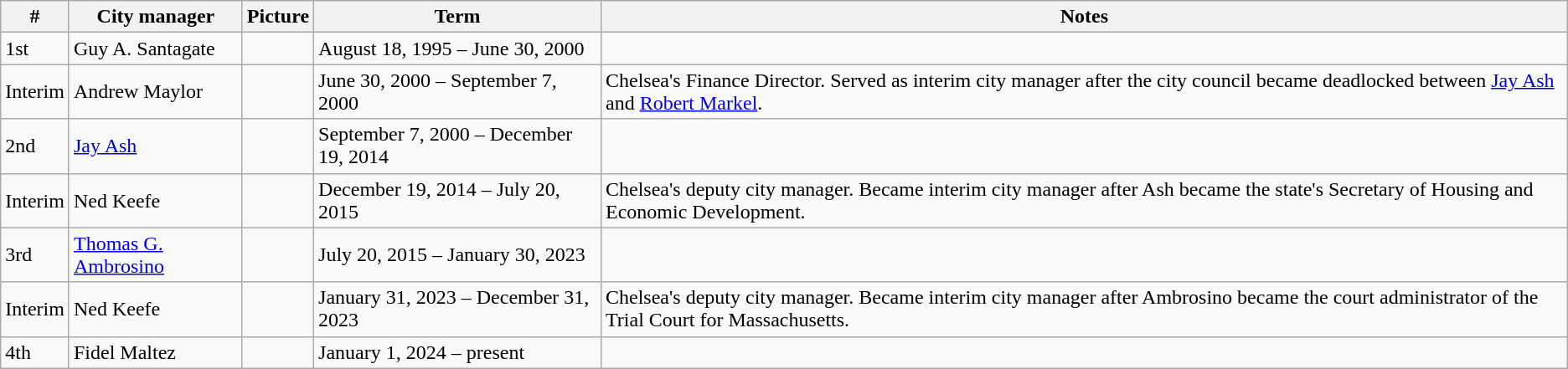<table class=wikitable style="text-align:left">
<tr>
<th>#</th>
<th>City manager</th>
<th>Picture</th>
<th>Term</th>
<th>Notes</th>
</tr>
<tr>
<td>1st</td>
<td>Guy A. Santagate</td>
<td></td>
<td>August 18, 1995 – June 30, 2000</td>
<td></td>
</tr>
<tr>
<td>Interim</td>
<td>Andrew Maylor</td>
<td></td>
<td>June 30, 2000 – September 7, 2000</td>
<td>Chelsea's Finance Director. Served as interim city manager after the city council became deadlocked between <a href='#'>Jay Ash</a> and <a href='#'>Robert Markel</a>.</td>
</tr>
<tr>
<td>2nd</td>
<td><a href='#'>Jay Ash</a></td>
<td></td>
<td>September 7, 2000 – December 19, 2014</td>
<td></td>
</tr>
<tr>
<td>Interim</td>
<td>Ned Keefe</td>
<td></td>
<td>December 19, 2014 – July 20, 2015</td>
<td>Chelsea's deputy city manager. Became interim city manager after Ash became the state's Secretary of Housing and Economic Development.</td>
</tr>
<tr>
<td>3rd</td>
<td><a href='#'>Thomas G. Ambrosino</a></td>
<td></td>
<td>July 20, 2015 – January 30, 2023</td>
<td></td>
</tr>
<tr>
<td>Interim</td>
<td>Ned Keefe</td>
<td></td>
<td>January 31, 2023 – December 31, 2023</td>
<td>Chelsea's deputy city manager. Became interim city manager after Ambrosino became the court administrator of the Trial Court for Massachusetts.</td>
</tr>
<tr>
<td>4th</td>
<td>Fidel Maltez</td>
<td></td>
<td>January 1, 2024 – present</td>
<td></td>
</tr>
</table>
